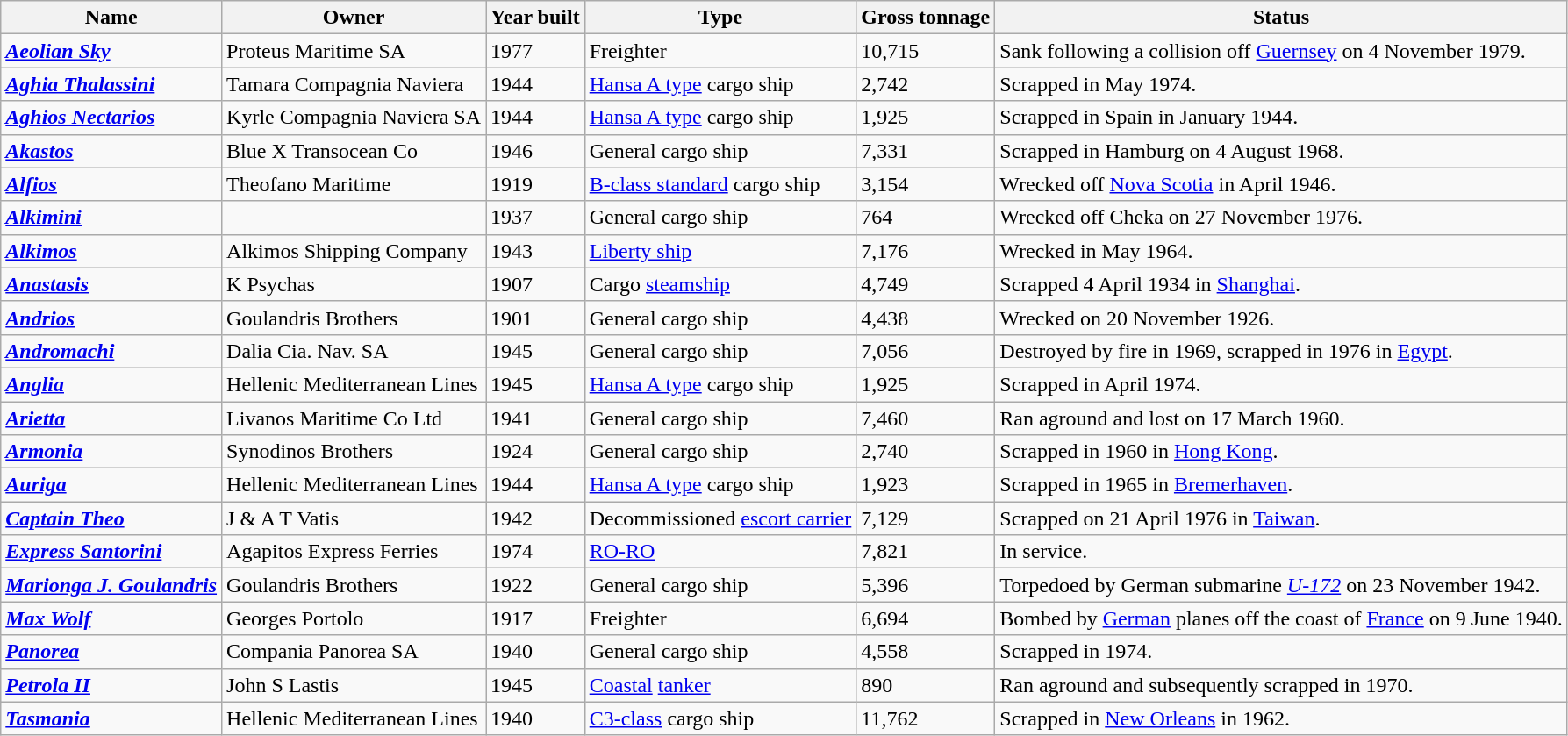<table class="wikitable sortable">
<tr>
<th>Name</th>
<th>Owner</th>
<th>Year built</th>
<th>Type</th>
<th>Gross tonnage</th>
<th>Status</th>
</tr>
<tr>
<td><strong><em><a href='#'>Aeolian Sky</a></em></strong></td>
<td>Proteus Maritime SA</td>
<td>1977</td>
<td>Freighter</td>
<td>10,715</td>
<td>Sank following a collision off <a href='#'>Guernsey</a> on 4 November 1979.</td>
</tr>
<tr>
<td><strong><em><a href='#'>Aghia Thalassini</a></em></strong></td>
<td>Tamara Compagnia Naviera</td>
<td>1944</td>
<td><a href='#'>Hansa A type</a> cargo ship</td>
<td>2,742</td>
<td>Scrapped in May 1974.</td>
</tr>
<tr>
<td><strong><em><a href='#'>Aghios Nectarios</a></em></strong></td>
<td>Kyrle Compagnia Naviera SA</td>
<td>1944</td>
<td><a href='#'>Hansa A type</a> cargo ship</td>
<td>1,925</td>
<td>Scrapped in Spain in January 1944.</td>
</tr>
<tr>
<td><strong><em><a href='#'>Akastos</a></em></strong></td>
<td>Blue X Transocean Co</td>
<td>1946</td>
<td>General cargo ship</td>
<td>7,331</td>
<td>Scrapped in Hamburg on 4 August 1968.</td>
</tr>
<tr>
<td><strong><em><a href='#'>Alfios</a></em></strong></td>
<td>Theofano Maritime</td>
<td>1919</td>
<td><a href='#'>B-class standard</a> cargo ship</td>
<td>3,154</td>
<td>Wrecked off <a href='#'>Nova Scotia</a> in April 1946.</td>
</tr>
<tr>
<td><strong><em><a href='#'>Alkimini</a></em></strong></td>
<td></td>
<td>1937</td>
<td>General cargo ship</td>
<td>764</td>
<td>Wrecked off Cheka on 27 November 1976.</td>
</tr>
<tr>
<td><strong><em><a href='#'>Alkimos</a></em></strong></td>
<td>Alkimos Shipping Company</td>
<td>1943</td>
<td><a href='#'>Liberty ship</a></td>
<td>7,176</td>
<td>Wrecked in May 1964.</td>
</tr>
<tr>
<td><strong><em><a href='#'>Anastasis</a></em></strong></td>
<td>K Psychas</td>
<td>1907</td>
<td>Cargo <a href='#'>steamship</a></td>
<td>4,749</td>
<td>Scrapped 4 April 1934 in <a href='#'>Shanghai</a>.</td>
</tr>
<tr>
<td><strong><em><a href='#'>Andrios</a></em></strong></td>
<td>Goulandris Brothers</td>
<td>1901</td>
<td>General cargo ship</td>
<td>4,438</td>
<td>Wrecked on 20 November 1926.</td>
</tr>
<tr>
<td><strong><em><a href='#'>Andromachi</a></em></strong></td>
<td>Dalia Cia. Nav. SA</td>
<td>1945</td>
<td>General cargo ship</td>
<td>7,056</td>
<td>Destroyed by fire in 1969, scrapped in 1976 in <a href='#'>Egypt</a>.</td>
</tr>
<tr>
<td><strong><em><a href='#'>Anglia</a></em></strong></td>
<td>Hellenic Mediterranean Lines</td>
<td>1945</td>
<td><a href='#'>Hansa A type</a> cargo ship</td>
<td>1,925</td>
<td>Scrapped in April 1974.</td>
</tr>
<tr>
<td><strong><em><a href='#'>Arietta</a></em></strong></td>
<td>Livanos Maritime Co Ltd</td>
<td>1941</td>
<td>General cargo ship</td>
<td>7,460</td>
<td>Ran aground and lost on 17 March 1960.</td>
</tr>
<tr>
<td><strong><em><a href='#'>Armonia</a></em></strong></td>
<td>Synodinos Brothers</td>
<td>1924</td>
<td>General cargo ship</td>
<td>2,740</td>
<td>Scrapped in 1960 in <a href='#'>Hong Kong</a>.</td>
</tr>
<tr>
<td><strong><em><a href='#'>Auriga</a></em></strong></td>
<td>Hellenic Mediterranean Lines</td>
<td>1944</td>
<td><a href='#'>Hansa A type</a> cargo ship</td>
<td>1,923</td>
<td>Scrapped in 1965 in <a href='#'>Bremerhaven</a>.</td>
</tr>
<tr>
<td><strong><em><a href='#'>Captain Theo</a></em></strong></td>
<td>J & A T Vatis</td>
<td>1942</td>
<td>Decommissioned <a href='#'>escort carrier</a></td>
<td>7,129</td>
<td>Scrapped on 21 April 1976 in <a href='#'>Taiwan</a>.</td>
</tr>
<tr>
<td><strong><em><a href='#'>Express Santorini</a></em></strong></td>
<td>Agapitos Express Ferries</td>
<td>1974</td>
<td><a href='#'>RO-RO</a></td>
<td>7,821</td>
<td>In service.</td>
</tr>
<tr>
<td><strong><em><a href='#'>Marionga J. Goulandris</a></em></strong></td>
<td>Goulandris Brothers</td>
<td>1922</td>
<td>General cargo ship</td>
<td>5,396</td>
<td>Torpedoed by German submarine <a href='#'><em>U-172</em></a> on 23 November 1942.</td>
</tr>
<tr>
<td><strong><em><a href='#'>Max Wolf</a></em></strong></td>
<td>Georges Portolo</td>
<td>1917</td>
<td>Freighter</td>
<td>6,694</td>
<td>Bombed by <a href='#'>German</a> planes off the coast of <a href='#'>France</a> on 9 June 1940.</td>
</tr>
<tr>
<td><strong><em><a href='#'>Panorea</a></em></strong></td>
<td>Compania Panorea SA</td>
<td>1940</td>
<td>General cargo ship</td>
<td>4,558</td>
<td>Scrapped in 1974.</td>
</tr>
<tr>
<td><strong><em><a href='#'>Petrola II</a></em></strong></td>
<td>John S Lastis</td>
<td>1945</td>
<td><a href='#'>Coastal</a> <a href='#'>tanker</a></td>
<td>890</td>
<td>Ran aground and subsequently scrapped in 1970.</td>
</tr>
<tr>
<td><strong><em><a href='#'>Tasmania</a></em></strong></td>
<td>Hellenic Mediterranean Lines</td>
<td>1940</td>
<td><a href='#'>C3-class</a> cargo ship</td>
<td>11,762</td>
<td>Scrapped in <a href='#'>New Orleans</a> in 1962.</td>
</tr>
</table>
